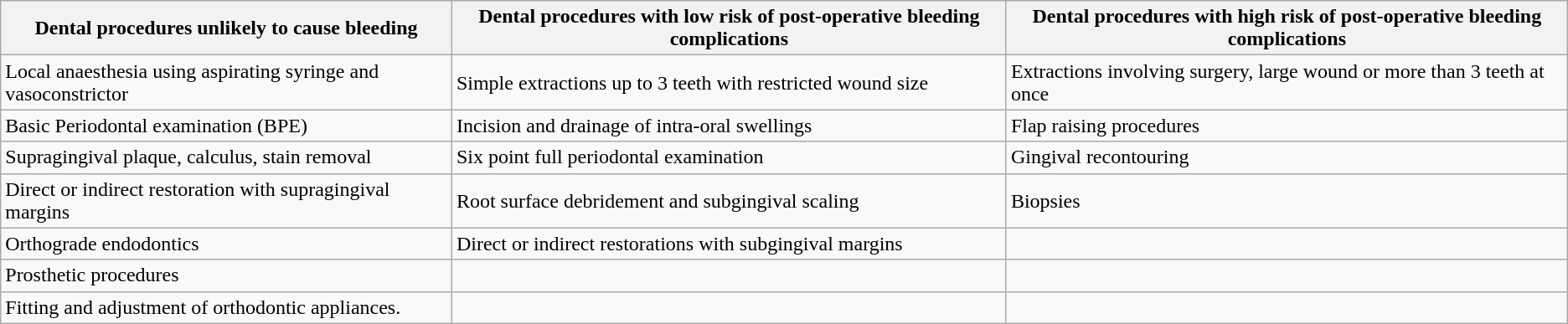<table class="wikitable">
<tr>
<th>Dental procedures unlikely to cause bleeding</th>
<th>Dental procedures with low risk of post-operative bleeding complications</th>
<th>Dental procedures with high risk of post-operative bleeding complications</th>
</tr>
<tr>
<td>Local anaesthesia using aspirating syringe and vasoconstrictor</td>
<td>Simple extractions up to 3 teeth with restricted wound size</td>
<td>Extractions involving surgery, large wound or more than 3 teeth at once</td>
</tr>
<tr>
<td>Basic Periodontal examination (BPE)</td>
<td>Incision and drainage of intra-oral swellings</td>
<td>Flap raising procedures</td>
</tr>
<tr>
<td>Supragingival plaque, calculus, stain removal</td>
<td>Six point full periodontal examination</td>
<td>Gingival recontouring</td>
</tr>
<tr>
<td>Direct or indirect restoration with supragingival margins</td>
<td>Root surface debridement and subgingival scaling</td>
<td>Biopsies</td>
</tr>
<tr>
<td>Orthograde endodontics</td>
<td>Direct or indirect restorations with subgingival margins</td>
<td></td>
</tr>
<tr>
<td>Prosthetic procedures</td>
<td></td>
<td></td>
</tr>
<tr>
<td>Fitting and adjustment of orthodontic appliances.</td>
<td></td>
<td></td>
</tr>
</table>
